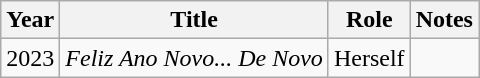<table class="wikitable">
<tr>
<th>Year</th>
<th>Title</th>
<th>Role</th>
<th>Notes</th>
</tr>
<tr>
<td rowspan="1">2023</td>
<td><em>Feliz Ano Novo... De Novo</em></td>
<td>Herself</td>
<td></td>
</tr>
</table>
